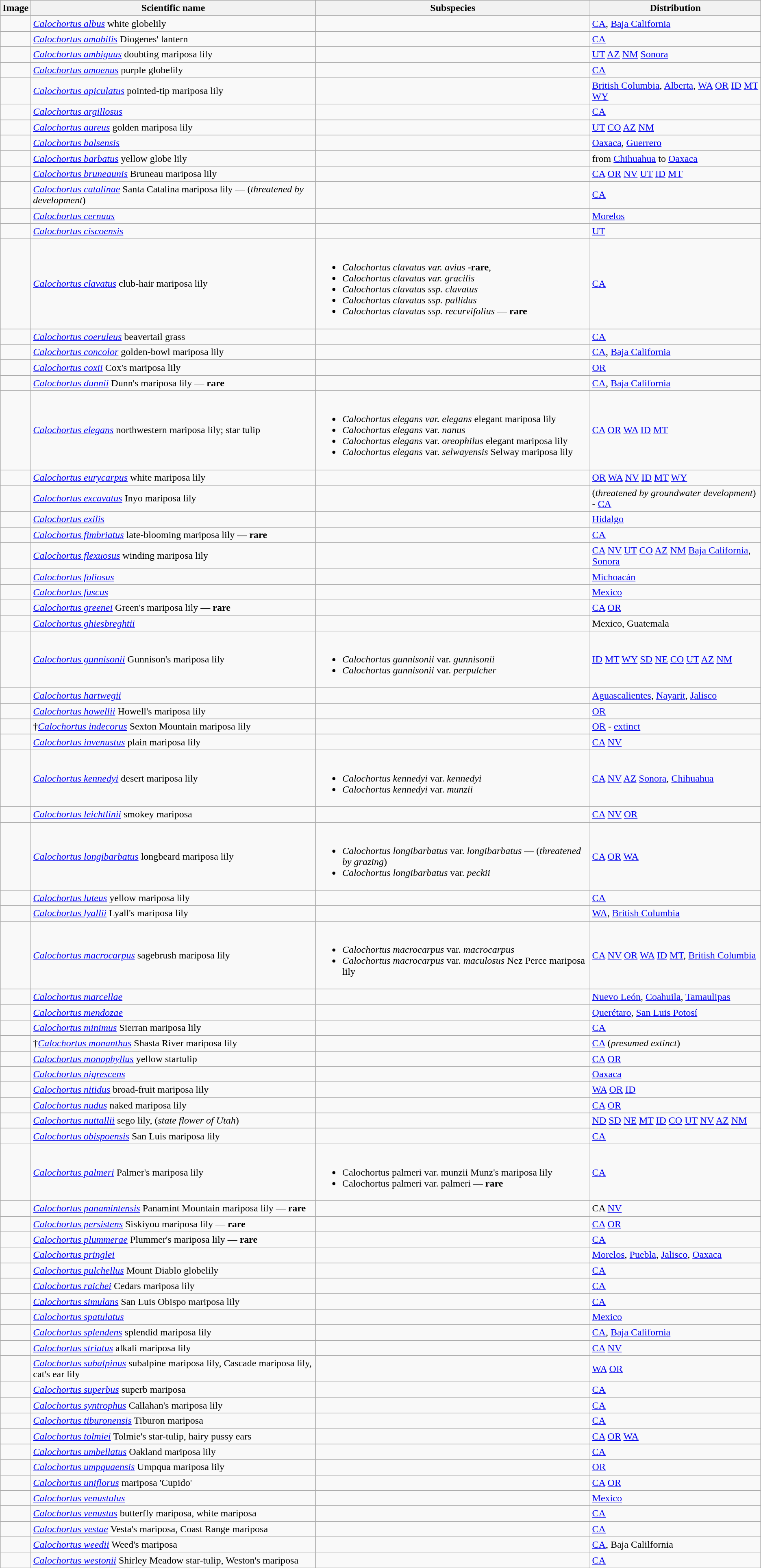<table class="wikitable">
<tr>
<th>Image</th>
<th>Scientific name</th>
<th>Subspecies</th>
<th>Distribution</th>
</tr>
<tr>
<td></td>
<td><em><a href='#'>Calochortus albus</a></em> white globelily</td>
<td></td>
<td><a href='#'>CA</a>, <a href='#'>Baja California</a></td>
</tr>
<tr>
<td></td>
<td><em><a href='#'>Calochortus amabilis</a></em> Diogenes' lantern</td>
<td></td>
<td><a href='#'>CA</a></td>
</tr>
<tr>
<td></td>
<td><em><a href='#'>Calochortus ambiguus</a></em> doubting mariposa lily</td>
<td></td>
<td><a href='#'>UT</a> <a href='#'>AZ</a> <a href='#'>NM</a> <a href='#'>Sonora</a></td>
</tr>
<tr>
<td></td>
<td><em><a href='#'>Calochortus amoenus</a></em> purple globelily</td>
<td></td>
<td><a href='#'>CA</a></td>
</tr>
<tr>
<td></td>
<td><em><a href='#'>Calochortus apiculatus</a></em> pointed-tip mariposa lily</td>
<td></td>
<td><a href='#'>British Columbia</a>, <a href='#'>Alberta</a>, <a href='#'>WA</a> <a href='#'>OR</a> <a href='#'>ID</a> <a href='#'>MT</a> <a href='#'>WY</a></td>
</tr>
<tr>
<td></td>
<td><em><a href='#'>Calochortus argillosus</a></em></td>
<td></td>
<td><a href='#'>CA</a></td>
</tr>
<tr>
<td></td>
<td><em><a href='#'>Calochortus aureus</a></em> golden mariposa lily</td>
<td></td>
<td><a href='#'>UT</a> <a href='#'>CO</a> <a href='#'>AZ</a> <a href='#'>NM</a></td>
</tr>
<tr>
<td></td>
<td><em><a href='#'>Calochortus balsensis</a></em></td>
<td></td>
<td><a href='#'>Oaxaca</a>, <a href='#'>Guerrero</a></td>
</tr>
<tr>
<td></td>
<td><em><a href='#'>Calochortus barbatus</a></em> yellow globe lily</td>
<td></td>
<td>from <a href='#'>Chihuahua</a> to <a href='#'>Oaxaca</a></td>
</tr>
<tr>
<td></td>
<td><em><a href='#'>Calochortus bruneaunis</a></em> Bruneau mariposa lily</td>
<td></td>
<td><a href='#'>CA</a> <a href='#'>OR</a> <a href='#'>NV</a> <a href='#'>UT</a> <a href='#'>ID</a> <a href='#'>MT</a></td>
</tr>
<tr>
<td></td>
<td><em><a href='#'>Calochortus catalinae</a></em> Santa Catalina mariposa lily — (<em>threatened by development</em>)</td>
<td></td>
<td><a href='#'>CA</a></td>
</tr>
<tr>
<td></td>
<td><em><a href='#'>Calochortus cernuus</a></em></td>
<td></td>
<td><a href='#'>Morelos</a></td>
</tr>
<tr>
<td></td>
<td><em><a href='#'>Calochortus ciscoensis</a></em></td>
<td></td>
<td><a href='#'>UT</a></td>
</tr>
<tr>
<td></td>
<td><em><a href='#'>Calochortus clavatus</a></em> club-hair mariposa lily</td>
<td><br><ul><li><em>Calochortus clavatus var. avius</em> <strong>-rare</strong>,</li><li><em>Calochortus clavatus var. gracilis</em></li><li><em>Calochortus clavatus ssp. clavatus</em></li><li><em>Calochortus clavatus ssp. pallidus</em></li><li><em>Calochortus clavatus ssp. recurvifolius</em> — <strong>rare</strong></li></ul></td>
<td><a href='#'>CA</a></td>
</tr>
<tr>
<td></td>
<td><em><a href='#'>Calochortus coeruleus</a></em> beavertail grass</td>
<td></td>
<td><a href='#'>CA</a></td>
</tr>
<tr>
<td></td>
<td><em><a href='#'>Calochortus concolor</a></em> golden-bowl mariposa lily</td>
<td></td>
<td><a href='#'>CA</a>, <a href='#'>Baja California</a></td>
</tr>
<tr>
<td></td>
<td><em><a href='#'>Calochortus coxii</a></em> Cox's mariposa lily</td>
<td></td>
<td><a href='#'>OR</a></td>
</tr>
<tr>
<td></td>
<td><em><a href='#'>Calochortus dunnii</a></em> Dunn's mariposa lily  — <strong>rare</strong></td>
<td></td>
<td><a href='#'>CA</a>, <a href='#'>Baja California</a></td>
</tr>
<tr>
<td></td>
<td><em><a href='#'>Calochortus elegans</a></em> northwestern mariposa lily; star tulip</td>
<td><br><ul><li><em>Calochortus elegans var. elegans</em> elegant mariposa lily</li><li><em>Calochortus elegans </em>var.<em> nanus</em></li><li><em>Calochortus elegans </em>var.<em> oreophilus</em> elegant mariposa lily</li><li><em>Calochortus elegans </em>var.<em> selwayensis</em> Selway mariposa lily</li></ul></td>
<td><a href='#'>CA</a> <a href='#'>OR</a> <a href='#'>WA</a> <a href='#'>ID</a> <a href='#'>MT</a></td>
</tr>
<tr>
<td></td>
<td><em><a href='#'>Calochortus eurycarpus</a></em> white mariposa lily</td>
<td></td>
<td><a href='#'>OR</a> <a href='#'>WA</a> <a href='#'>NV</a> <a href='#'>ID</a> <a href='#'>MT</a> <a href='#'>WY</a></td>
</tr>
<tr>
<td></td>
<td><em><a href='#'>Calochortus excavatus</a></em> Inyo mariposa lily</td>
<td></td>
<td>(<em>threatened by groundwater development</em>) - <a href='#'>CA</a></td>
</tr>
<tr>
<td></td>
<td><em><a href='#'>Calochortus exilis</a></em></td>
<td></td>
<td><a href='#'>Hidalgo</a></td>
</tr>
<tr>
<td></td>
<td><em><a href='#'>Calochortus fimbriatus</a></em> late-blooming mariposa lily  — <strong>rare</strong></td>
<td></td>
<td><a href='#'>CA</a></td>
</tr>
<tr>
<td></td>
<td><em><a href='#'>Calochortus flexuosus</a></em> winding mariposa lily</td>
<td></td>
<td><a href='#'>CA</a> <a href='#'>NV</a> <a href='#'>UT</a> <a href='#'>CO</a> <a href='#'>AZ</a> <a href='#'>NM</a> <a href='#'>Baja California</a>, <a href='#'>Sonora</a></td>
</tr>
<tr>
<td></td>
<td><em><a href='#'>Calochortus foliosus</a></em></td>
<td></td>
<td><a href='#'>Michoacán</a></td>
</tr>
<tr>
<td></td>
<td><em><a href='#'>Calochortus fuscus</a></em></td>
<td></td>
<td><a href='#'>Mexico</a></td>
</tr>
<tr>
<td></td>
<td><em><a href='#'>Calochortus greenei</a></em> Green's mariposa lily  — <strong>rare</strong></td>
<td></td>
<td><a href='#'>CA</a> <a href='#'>OR</a></td>
</tr>
<tr>
<td></td>
<td><em><a href='#'>Calochortus ghiesbreghtii</a></em></td>
<td></td>
<td>Mexico, Guatemala</td>
</tr>
<tr>
<td></td>
<td><em><a href='#'>Calochortus gunnisonii</a></em> Gunnison's mariposa lily</td>
<td><br><ul><li><em>Calochortus gunnisonii</em> var. <em>gunnisonii</em></li><li><em>Calochortus gunnisonii</em> var. <em>perpulcher</em></li></ul></td>
<td><a href='#'>ID</a> <a href='#'>MT</a> <a href='#'>WY</a> <a href='#'>SD</a> <a href='#'>NE</a> <a href='#'>CO</a> <a href='#'>UT</a> <a href='#'>AZ</a> <a href='#'>NM</a></td>
</tr>
<tr>
<td></td>
<td><em><a href='#'>Calochortus hartwegii</a></em></td>
<td></td>
<td><a href='#'>Aguascalientes</a>, <a href='#'>Nayarit</a>, <a href='#'>Jalisco</a></td>
</tr>
<tr>
<td></td>
<td><em><a href='#'>Calochortus howellii</a></em> Howell's mariposa lily</td>
<td></td>
<td><a href='#'>OR</a></td>
</tr>
<tr>
<td></td>
<td>†<em><a href='#'>Calochortus indecorus</a></em> Sexton Mountain mariposa lily</td>
<td></td>
<td><a href='#'>OR</a> - <a href='#'>extinct</a></td>
</tr>
<tr>
<td></td>
<td><em><a href='#'>Calochortus invenustus</a></em> plain mariposa lily</td>
<td></td>
<td><a href='#'>CA</a> <a href='#'>NV</a></td>
</tr>
<tr>
<td></td>
<td><em><a href='#'>Calochortus kennedyi</a></em> desert mariposa lily</td>
<td><br><ul><li><em>Calochortus kennedyi</em> var.<em> kennedyi</em></li><li><em>Calochortus kennedyi</em> var.<em> munzii</em></li></ul></td>
<td><a href='#'>CA</a> <a href='#'>NV</a> <a href='#'>AZ</a> <a href='#'>Sonora</a>, <a href='#'>Chihuahua</a></td>
</tr>
<tr>
<td></td>
<td><em><a href='#'>Calochortus leichtlinii</a></em> smokey mariposa</td>
<td></td>
<td><a href='#'>CA</a> <a href='#'>NV</a> <a href='#'>OR</a></td>
</tr>
<tr>
<td></td>
<td><em><a href='#'>Calochortus longibarbatus</a></em> longbeard mariposa lily</td>
<td><br><ul><li><em>Calochortus longibarbatus</em> var.<em> longibarbatus</em> —  (<em>threatened by grazing</em>)</li><li><em>Calochortus longibarbatus</em> var.<em> peckii</em></li></ul></td>
<td><a href='#'>CA</a> <a href='#'>OR</a> <a href='#'>WA</a></td>
</tr>
<tr>
<td></td>
<td><em><a href='#'>Calochortus luteus</a></em> yellow mariposa lily</td>
<td></td>
<td><a href='#'>CA</a></td>
</tr>
<tr>
<td></td>
<td><em><a href='#'>Calochortus lyallii</a></em> Lyall's mariposa lily</td>
<td></td>
<td><a href='#'>WA</a>, <a href='#'>British Columbia</a></td>
</tr>
<tr>
<td></td>
<td><em><a href='#'>Calochortus macrocarpus</a></em> sagebrush mariposa lily</td>
<td><br><ul><li><em>Calochortus macrocarpus</em> var.<em> macrocarpus</em></li><li><em>Calochortus macrocarpus</em> var.<em> maculosus</em> Nez Perce mariposa lily</li></ul></td>
<td><a href='#'>CA</a> <a href='#'>NV</a> <a href='#'>OR</a> <a href='#'>WA</a> <a href='#'>ID</a> <a href='#'>MT</a>, <a href='#'>British Columbia</a></td>
</tr>
<tr>
<td></td>
<td><em><a href='#'>Calochortus marcellae</a></em></td>
<td></td>
<td><a href='#'>Nuevo León</a>, <a href='#'>Coahuila</a>, <a href='#'>Tamaulipas</a></td>
</tr>
<tr>
<td></td>
<td><em><a href='#'>Calochortus mendozae</a></em></td>
<td></td>
<td><a href='#'>Querétaro</a>, <a href='#'>San Luis Potosí</a></td>
</tr>
<tr>
<td></td>
<td><em><a href='#'>Calochortus minimus</a></em> Sierran mariposa lily</td>
<td></td>
<td><a href='#'>CA</a></td>
</tr>
<tr>
<td></td>
<td>†<em><a href='#'>Calochortus monanthus</a></em> Shasta River mariposa lily</td>
<td></td>
<td><a href='#'>CA</a> (<em>presumed extinct</em>)</td>
</tr>
<tr>
<td></td>
<td><em><a href='#'>Calochortus monophyllus</a></em> yellow startulip</td>
<td></td>
<td><a href='#'>CA</a> <a href='#'>OR</a></td>
</tr>
<tr>
<td></td>
<td><em><a href='#'>Calochortus nigrescens</a></em></td>
<td></td>
<td><a href='#'>Oaxaca</a></td>
</tr>
<tr>
<td></td>
<td><em><a href='#'>Calochortus nitidus</a></em> broad-fruit mariposa lily</td>
<td></td>
<td><a href='#'>WA</a> <a href='#'>OR</a> <a href='#'>ID</a></td>
</tr>
<tr>
<td></td>
<td><em><a href='#'>Calochortus nudus</a></em> naked mariposa lily</td>
<td></td>
<td><a href='#'>CA</a> <a href='#'>OR</a></td>
</tr>
<tr>
<td></td>
<td><em><a href='#'>Calochortus nuttallii</a></em> sego lily, (<em>state flower of Utah</em>)</td>
<td></td>
<td><a href='#'>ND</a> <a href='#'>SD</a> <a href='#'>NE</a> <a href='#'>MT</a> <a href='#'>ID</a> <a href='#'>CO</a> <a href='#'>UT</a> <a href='#'>NV</a> <a href='#'>AZ</a> <a href='#'>NM</a></td>
</tr>
<tr>
<td></td>
<td><em><a href='#'>Calochortus obispoensis</a></em> San Luis mariposa lily</td>
<td></td>
<td><a href='#'>CA</a></td>
</tr>
<tr>
<td></td>
<td><em><a href='#'>Calochortus palmeri</a></em>  Palmer's mariposa lily</td>
<td><br><ul><li>Calochortus palmeri var. munzii Munz's mariposa lily</li><li>Calochortus palmeri var. palmeri  — <strong>rare</strong></li></ul></td>
<td><a href='#'>CA</a></td>
</tr>
<tr>
<td></td>
<td><em><a href='#'>Calochortus panamintensis</a></em> Panamint Mountain mariposa lily  — <strong>rare</strong></td>
<td></td>
<td>CA <a href='#'>NV</a></td>
</tr>
<tr>
<td></td>
<td><em><a href='#'>Calochortus persistens</a></em> Siskiyou mariposa lily  — <strong>rare</strong></td>
<td></td>
<td><a href='#'>CA</a> <a href='#'>OR</a></td>
</tr>
<tr>
<td></td>
<td><em><a href='#'>Calochortus plummerae</a></em> Plummer's mariposa lily  — <strong>rare</strong></td>
<td></td>
<td><a href='#'>CA</a></td>
</tr>
<tr>
<td></td>
<td><em><a href='#'>Calochortus pringlei</a></em></td>
<td></td>
<td><a href='#'>Morelos</a>, <a href='#'>Puebla</a>, <a href='#'>Jalisco</a>, <a href='#'>Oaxaca</a></td>
</tr>
<tr>
<td></td>
<td><em><a href='#'>Calochortus pulchellus</a></em> Mount Diablo globelily</td>
<td></td>
<td><a href='#'>CA</a></td>
</tr>
<tr>
<td></td>
<td><em><a href='#'>Calochortus raichei</a></em> Cedars mariposa lily</td>
<td></td>
<td><a href='#'>CA</a></td>
</tr>
<tr>
<td></td>
<td><em><a href='#'>Calochortus simulans</a></em> San Luis Obispo mariposa lily</td>
<td></td>
<td><a href='#'>CA</a></td>
</tr>
<tr>
<td></td>
<td><em><a href='#'>Calochortus spatulatus</a></em></td>
<td></td>
<td><a href='#'>Mexico</a></td>
</tr>
<tr>
<td></td>
<td><em><a href='#'>Calochortus splendens</a></em> splendid mariposa lily</td>
<td></td>
<td><a href='#'>CA</a>, <a href='#'>Baja California</a></td>
</tr>
<tr>
<td></td>
<td><em><a href='#'>Calochortus striatus</a></em> alkali mariposa lily</td>
<td></td>
<td><a href='#'>CA</a> <a href='#'>NV</a></td>
</tr>
<tr>
<td></td>
<td><em><a href='#'>Calochortus subalpinus</a></em> subalpine mariposa lily, Cascade mariposa lily, cat's ear lily</td>
<td></td>
<td><a href='#'>WA</a> <a href='#'>OR</a></td>
</tr>
<tr>
<td></td>
<td><em><a href='#'>Calochortus superbus</a></em> superb mariposa</td>
<td></td>
<td><a href='#'>CA</a></td>
</tr>
<tr>
<td></td>
<td><em><a href='#'>Calochortus syntrophus</a></em> Callahan's mariposa lily</td>
<td></td>
<td><a href='#'>CA</a></td>
</tr>
<tr>
<td></td>
<td><em><a href='#'>Calochortus tiburonensis</a></em> Tiburon mariposa</td>
<td></td>
<td><a href='#'>CA</a></td>
</tr>
<tr>
<td></td>
<td><em><a href='#'>Calochortus tolmiei</a></em> Tolmie's star-tulip, hairy pussy ears</td>
<td></td>
<td><a href='#'>CA</a> <a href='#'>OR</a> <a href='#'>WA</a></td>
</tr>
<tr>
<td></td>
<td><em><a href='#'>Calochortus umbellatus</a></em> Oakland mariposa lily</td>
<td></td>
<td><a href='#'>CA</a></td>
</tr>
<tr>
<td></td>
<td><em><a href='#'>Calochortus umpquaensis</a></em> Umpqua mariposa lily</td>
<td></td>
<td><a href='#'>OR</a></td>
</tr>
<tr>
<td></td>
<td><em><a href='#'>Calochortus uniflorus</a></em> mariposa 'Cupido'</td>
<td></td>
<td><a href='#'>CA</a> <a href='#'>OR</a></td>
</tr>
<tr>
<td></td>
<td><em><a href='#'>Calochortus venustulus</a></em></td>
<td></td>
<td><a href='#'>Mexico</a></td>
</tr>
<tr>
<td></td>
<td><em><a href='#'>Calochortus venustus</a></em> butterfly mariposa, white mariposa</td>
<td></td>
<td><a href='#'>CA</a></td>
</tr>
<tr>
<td></td>
<td><em><a href='#'>Calochortus vestae</a></em> Vesta's mariposa, Coast Range mariposa</td>
<td></td>
<td><a href='#'>CA</a></td>
</tr>
<tr>
<td></td>
<td><em><a href='#'>Calochortus weedii</a></em> Weed's mariposa</td>
<td></td>
<td><a href='#'>CA</a>, Baja Calilfornia</td>
</tr>
<tr>
<td></td>
<td><em><a href='#'>Calochortus westonii</a></em> Shirley Meadow star-tulip, Weston's mariposa</td>
<td></td>
<td><a href='#'>CA</a></td>
</tr>
<tr>
</tr>
</table>
